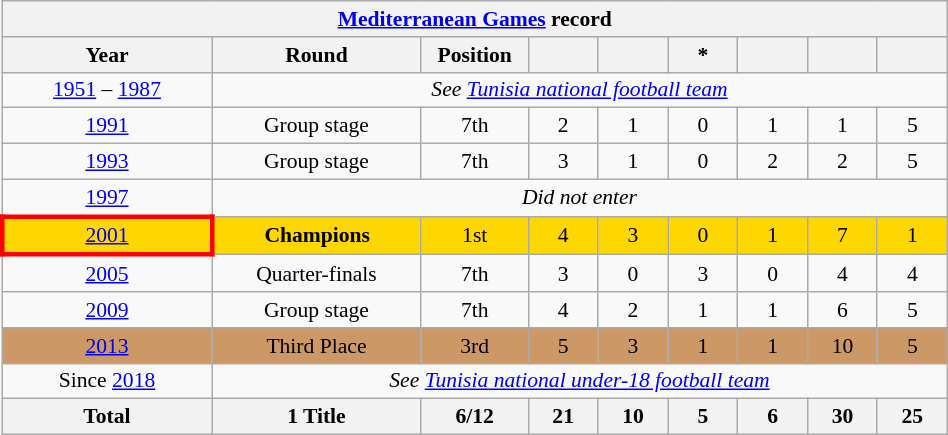<table class="wikitable" style="font-size:90%; text-align:center;" width="50%">
<tr>
<th colspan="9"><a href='#'>Mediterranean Games</a> record</th>
</tr>
<tr>
<th width="15%">Year</th>
<th width="15%">Round</th>
<th width="5%">Position</th>
<th width="5%"></th>
<th width="5%"></th>
<th width="5%">*</th>
<th width="5%"></th>
<th width="5%"></th>
<th width="5%"></th>
</tr>
<tr>
<td><a href='#'>1951</a> – <a href='#'>1987</a></td>
<td colspan="8"><em>See <a href='#'>Tunisia national football team</a></em></td>
</tr>
<tr>
<td> <a href='#'>1991</a></td>
<td>Group stage</td>
<td>7th</td>
<td>2</td>
<td>1</td>
<td>0</td>
<td>1</td>
<td>1</td>
<td>5</td>
</tr>
<tr>
<td> <a href='#'>1993</a></td>
<td>Group stage</td>
<td>7th</td>
<td>3</td>
<td>1</td>
<td>0</td>
<td>2</td>
<td>2</td>
<td>5</td>
</tr>
<tr>
<td> <a href='#'>1997</a></td>
<td colspan="8"><em>Did not enter</em></td>
</tr>
<tr style="background:gold;">
<td style="border: 3px solid red"> <a href='#'>2001</a></td>
<td><strong>Champions</strong></td>
<td>1st</td>
<td>4</td>
<td>3</td>
<td>0</td>
<td>1</td>
<td>7</td>
<td>1</td>
</tr>
<tr>
<td> <a href='#'>2005</a></td>
<td>Quarter-finals</td>
<td>7th</td>
<td>3</td>
<td>0</td>
<td>3</td>
<td>0</td>
<td>4</td>
<td>4</td>
</tr>
<tr>
<td> <a href='#'>2009</a></td>
<td>Group stage</td>
<td>7th</td>
<td>4</td>
<td>2</td>
<td>1</td>
<td>1</td>
<td>6</td>
<td>5</td>
</tr>
<tr style="background:#c96;">
<td> <a href='#'>2013</a></td>
<td>Third Place</td>
<td>3rd</td>
<td>5</td>
<td>3</td>
<td>1</td>
<td>1</td>
<td>10</td>
<td>5</td>
</tr>
<tr>
<td>Since  <a href='#'>2018</a></td>
<td colspan="8"><em>See <a href='#'>Tunisia national under-18 football team</a></em></td>
</tr>
<tr>
<th>Total</th>
<th>1 Title</th>
<th>6/12</th>
<th>21</th>
<th>10</th>
<th>5</th>
<th>6</th>
<th>30</th>
<th>25</th>
</tr>
</table>
